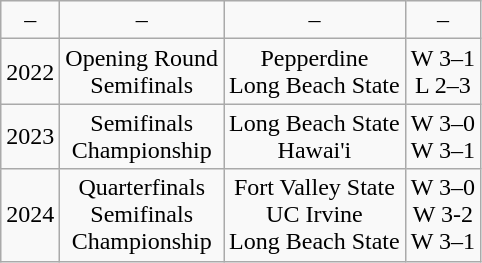<table class="wikitable">
<tr align="center">
<td>–</td>
<td>–</td>
<td>–</td>
<td>–</td>
</tr>
<tr align="center">
<td>2022</td>
<td>Opening Round <br> Semifinals</td>
<td>Pepperdine <br>Long Beach State</td>
<td>W 3–1<br>L 2–3</td>
</tr>
<tr align="center">
<td>2023</td>
<td>Semifinals<br>Championship</td>
<td>Long Beach State <br>Hawai'i</td>
<td>W 3–0<br>W 3–1</td>
</tr>
<tr align="center">
<td>2024</td>
<td>Quarterfinals<br>Semifinals<br>Championship</td>
<td>Fort Valley State<br>UC Irvine<br>Long Beach State</td>
<td>W 3–0<br>W 3-2<br>W 3–1</td>
</tr>
</table>
